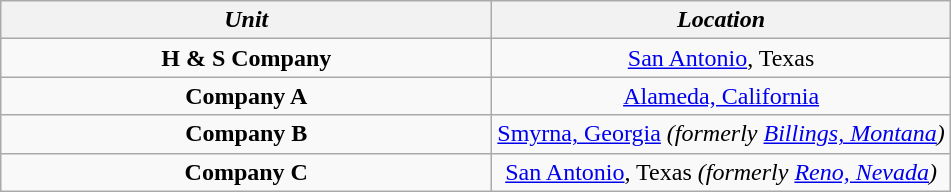<table class="wikitable" style="text-align: center;">
<tr>
<th style="width:20em"><strong><em>Unit</em></strong></th>
<th><strong><em>Location</em></strong></th>
</tr>
<tr>
<td style="text-align:center;"><strong>H & S Company</strong></td>
<td><a href='#'>San Antonio</a>, Texas</td>
</tr>
<tr>
<td style="text-align:center;"><strong>Company A</strong></td>
<td><a href='#'>Alameda, California</a></td>
</tr>
<tr>
<td style="text-align:center;"><strong>Company B</strong></td>
<td><a href='#'>Smyrna, Georgia</a> <em>(formerly <a href='#'>Billings, Montana</a>)</em></td>
</tr>
<tr>
<td style="text-align:center;"><strong>Company C</strong></td>
<td><a href='#'>San Antonio</a>, Texas <em>(formerly <a href='#'>Reno, Nevada</a>)</em></td>
</tr>
</table>
